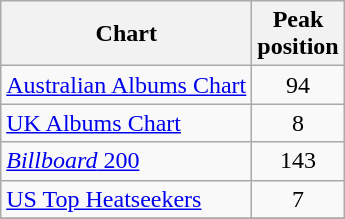<table class="wikitable">
<tr>
<th align="center">Chart</th>
<th align="center">Peak<br>position</th>
</tr>
<tr>
<td><a href='#'>Australian Albums Chart</a></td>
<td align="center">94</td>
</tr>
<tr>
<td align="left"><a href='#'>UK Albums Chart</a></td>
<td align="center">8</td>
</tr>
<tr>
<td align="left"><a href='#'><em>Billboard</em> 200</a></td>
<td align="center">143</td>
</tr>
<tr>
<td align="left"><a href='#'>US Top Heatseekers</a></td>
<td align="center">7</td>
</tr>
<tr>
</tr>
</table>
